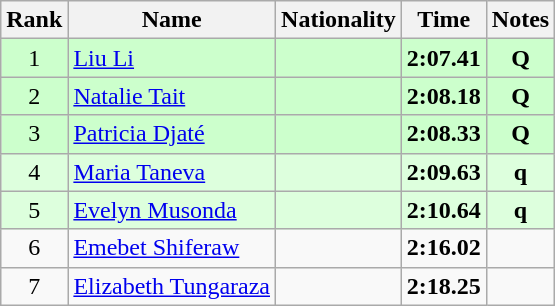<table class="wikitable sortable" style="text-align:center">
<tr>
<th>Rank</th>
<th>Name</th>
<th>Nationality</th>
<th>Time</th>
<th>Notes</th>
</tr>
<tr bgcolor=ccffcc>
<td>1</td>
<td align=left><a href='#'>Liu Li</a></td>
<td align=left></td>
<td><strong>2:07.41</strong></td>
<td><strong>Q</strong></td>
</tr>
<tr bgcolor=ccffcc>
<td>2</td>
<td align=left><a href='#'>Natalie Tait</a></td>
<td align=left></td>
<td><strong>2:08.18</strong></td>
<td><strong>Q</strong></td>
</tr>
<tr bgcolor=ccffcc>
<td>3</td>
<td align=left><a href='#'>Patricia Djaté</a></td>
<td align=left></td>
<td><strong>2:08.33</strong></td>
<td><strong>Q</strong></td>
</tr>
<tr bgcolor=ddffdd>
<td>4</td>
<td align=left><a href='#'>Maria Taneva</a></td>
<td align=left></td>
<td><strong>2:09.63</strong></td>
<td><strong>q</strong></td>
</tr>
<tr bgcolor=ddffdd>
<td>5</td>
<td align=left><a href='#'>Evelyn Musonda</a></td>
<td align=left></td>
<td><strong>2:10.64</strong></td>
<td><strong>q</strong></td>
</tr>
<tr>
<td>6</td>
<td align=left><a href='#'>Emebet Shiferaw</a></td>
<td align=left></td>
<td><strong>2:16.02</strong></td>
<td></td>
</tr>
<tr>
<td>7</td>
<td align=left><a href='#'>Elizabeth Tungaraza</a></td>
<td align=left></td>
<td><strong>2:18.25</strong></td>
<td></td>
</tr>
</table>
